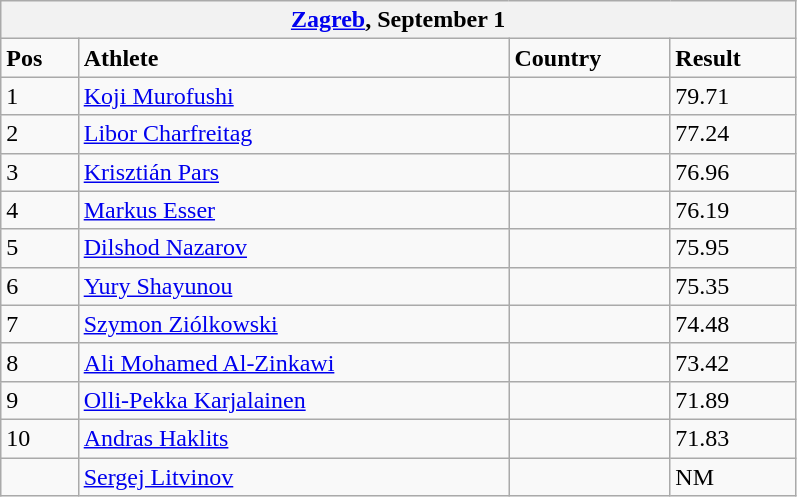<table class="wikitable collapsible collapsed" width="42%">
<tr>
<th colspan="4"> <a href='#'>Zagreb</a>, September 1</th>
</tr>
<tr>
<td><strong>Pos</strong></td>
<td><strong>Athlete</strong></td>
<td><strong>Country</strong></td>
<td><strong>Result</strong></td>
</tr>
<tr>
<td>1</td>
<td><a href='#'>Koji Murofushi</a></td>
<td></td>
<td>79.71</td>
</tr>
<tr>
<td>2</td>
<td><a href='#'>Libor Charfreitag</a></td>
<td></td>
<td>77.24</td>
</tr>
<tr>
<td>3</td>
<td><a href='#'>Krisztián Pars</a></td>
<td></td>
<td>76.96</td>
</tr>
<tr>
<td>4</td>
<td><a href='#'>Markus Esser</a></td>
<td></td>
<td>76.19</td>
</tr>
<tr>
<td>5</td>
<td><a href='#'>Dilshod Nazarov</a></td>
<td></td>
<td>75.95</td>
</tr>
<tr>
<td>6</td>
<td><a href='#'>Yury Shayunou</a></td>
<td></td>
<td>75.35</td>
</tr>
<tr>
<td>7</td>
<td><a href='#'>Szymon Ziólkowski</a></td>
<td></td>
<td>74.48</td>
</tr>
<tr>
<td>8</td>
<td><a href='#'>Ali Mohamed Al-Zinkawi</a></td>
<td></td>
<td>73.42</td>
</tr>
<tr>
<td>9</td>
<td><a href='#'>Olli-Pekka Karjalainen</a></td>
<td></td>
<td>71.89</td>
</tr>
<tr>
<td>10</td>
<td><a href='#'>Andras Haklits</a></td>
<td></td>
<td>71.83</td>
</tr>
<tr>
<td></td>
<td><a href='#'>Sergej Litvinov</a></td>
<td></td>
<td>NM</td>
</tr>
</table>
